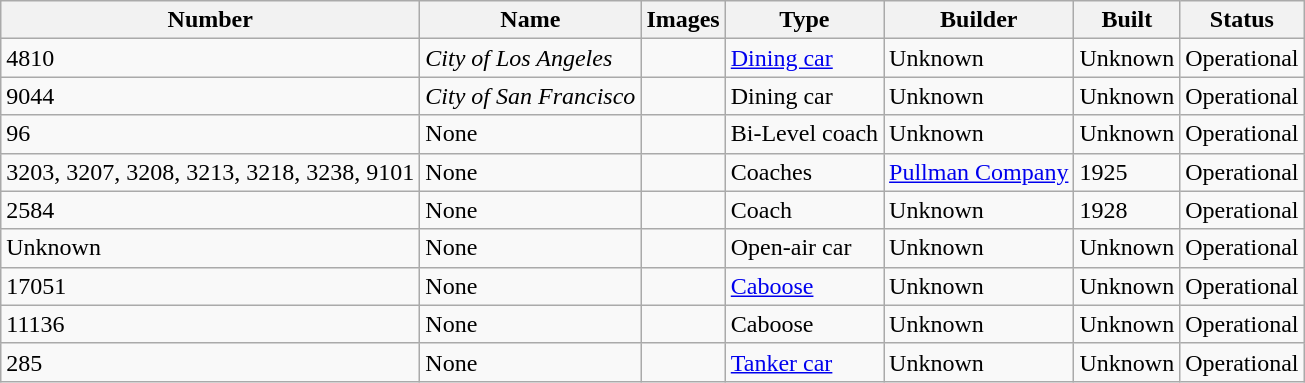<table class="wikitable">
<tr>
<th>Number</th>
<th>Name</th>
<th>Images</th>
<th>Type</th>
<th>Builder</th>
<th>Built</th>
<th>Status</th>
</tr>
<tr>
<td>4810</td>
<td><em>City of Los Angeles</em></td>
<td></td>
<td><a href='#'>Dining car</a></td>
<td>Unknown</td>
<td>Unknown</td>
<td>Operational</td>
</tr>
<tr>
<td>9044</td>
<td><em>City of San Francisco</em></td>
<td></td>
<td>Dining car</td>
<td>Unknown</td>
<td>Unknown</td>
<td>Operational</td>
</tr>
<tr>
<td>96</td>
<td>None</td>
<td></td>
<td>Bi-Level coach</td>
<td>Unknown</td>
<td>Unknown</td>
<td>Operational</td>
</tr>
<tr>
<td>3203, 3207, 3208, 3213, 3218, 3238, 9101</td>
<td>None</td>
<td></td>
<td>Coaches</td>
<td><a href='#'>Pullman Company</a></td>
<td>1925</td>
<td>Operational</td>
</tr>
<tr>
<td>2584</td>
<td>None</td>
<td></td>
<td>Coach</td>
<td>Unknown</td>
<td>1928</td>
<td>Operational</td>
</tr>
<tr>
<td>Unknown</td>
<td>None</td>
<td></td>
<td>Open-air car</td>
<td>Unknown</td>
<td>Unknown</td>
<td>Operational</td>
</tr>
<tr>
<td>17051</td>
<td>None</td>
<td></td>
<td><a href='#'>Caboose</a></td>
<td>Unknown</td>
<td>Unknown</td>
<td>Operational</td>
</tr>
<tr>
<td>11136</td>
<td>None</td>
<td></td>
<td>Caboose</td>
<td>Unknown</td>
<td>Unknown</td>
<td>Operational</td>
</tr>
<tr>
<td>285</td>
<td>None</td>
<td></td>
<td><a href='#'>Tanker car</a></td>
<td>Unknown</td>
<td>Unknown</td>
<td>Operational</td>
</tr>
</table>
